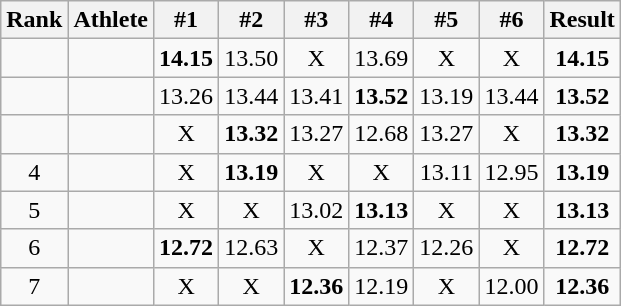<table class="wikitable sortable" style="text-align:center">
<tr>
<th>Rank</th>
<th>Athlete</th>
<th>#1</th>
<th>#2</th>
<th>#3</th>
<th>#4</th>
<th>#5</th>
<th>#6</th>
<th>Result</th>
</tr>
<tr>
<td></td>
<td align=left></td>
<td><strong>14.15</strong></td>
<td>13.50</td>
<td>X</td>
<td>13.69</td>
<td>X</td>
<td>X</td>
<td><strong>14.15</strong></td>
</tr>
<tr>
<td></td>
<td align=left></td>
<td>13.26</td>
<td>13.44</td>
<td>13.41</td>
<td><strong>13.52</strong></td>
<td>13.19</td>
<td>13.44</td>
<td><strong>13.52</strong></td>
</tr>
<tr>
<td></td>
<td align=left></td>
<td>X</td>
<td><strong>13.32</strong></td>
<td>13.27</td>
<td>12.68</td>
<td>13.27</td>
<td>X</td>
<td><strong>13.32</strong></td>
</tr>
<tr>
<td>4</td>
<td align=left></td>
<td>X</td>
<td><strong>13.19</strong></td>
<td>X</td>
<td>X</td>
<td>13.11</td>
<td>12.95</td>
<td><strong>13.19</strong></td>
</tr>
<tr>
<td>5</td>
<td align=left></td>
<td>X</td>
<td>X</td>
<td>13.02</td>
<td><strong>13.13</strong></td>
<td>X</td>
<td>X</td>
<td><strong>13.13</strong></td>
</tr>
<tr>
<td>6</td>
<td align=left></td>
<td><strong>12.72</strong></td>
<td>12.63</td>
<td>X</td>
<td>12.37</td>
<td>12.26</td>
<td>X</td>
<td><strong>12.72</strong></td>
</tr>
<tr>
<td>7</td>
<td align=left></td>
<td>X</td>
<td>X</td>
<td><strong>12.36</strong></td>
<td>12.19</td>
<td>X</td>
<td>12.00</td>
<td><strong>12.36</strong></td>
</tr>
</table>
